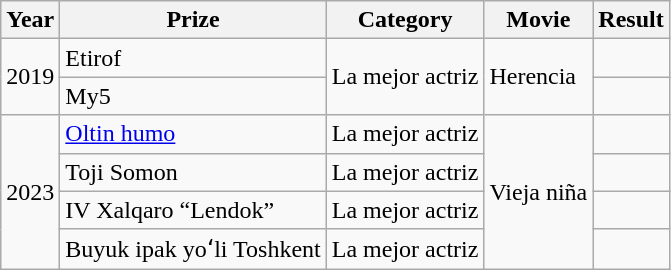<table class="wikitable">
<tr>
<th>Year</th>
<th>Prize</th>
<th>Category</th>
<th>Movie</th>
<th>Result</th>
</tr>
<tr>
<td rowspan="2">2019</td>
<td>Etirof</td>
<td rowspan="2">La mejor actriz</td>
<td rowspan="2">Herencia</td>
<td></td>
</tr>
<tr>
<td>My5</td>
<td></td>
</tr>
<tr>
<td rowspan="4">2023</td>
<td><a href='#'>Oltin humo</a></td>
<td>La mejor actriz</td>
<td rowspan="4">Vieja niña</td>
<td></td>
</tr>
<tr>
<td>Toji Somon</td>
<td>La mejor actriz</td>
<td></td>
</tr>
<tr>
<td>IV Xalqaro “Lendok”</td>
<td>La mejor actriz</td>
<td></td>
</tr>
<tr>
<td>Buyuk ipak yoʻli Toshkent</td>
<td>La mejor actriz</td>
<td></td>
</tr>
</table>
